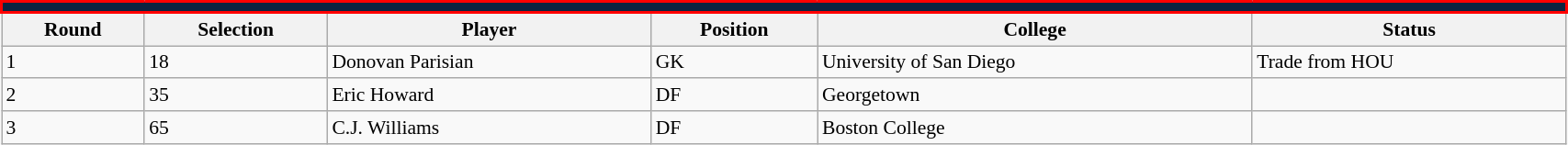<table class="wikitable sortable" style="width:90%; text-align:center; font-size:90%; text-align:left;">
<tr style="border-spacing: 2px; border: 2px solid red;">
<td colspan="6" bgcolor="#0C2340" color="#FFFFFF" border="#C8102E" align="center"><strong></strong></td>
</tr>
<tr>
<th>Round</th>
<th>Selection</th>
<th>Player</th>
<th>Position</th>
<th>College</th>
<th>Status</th>
</tr>
<tr>
<td>1</td>
<td>18</td>
<td>Donovan Parisian</td>
<td>GK</td>
<td>University of San Diego</td>
<td>Trade from HOU</td>
</tr>
<tr>
<td>2</td>
<td>35</td>
<td>Eric Howard</td>
<td>DF</td>
<td>Georgetown</td>
<td></td>
</tr>
<tr>
<td>3</td>
<td>65</td>
<td>C.J. Williams</td>
<td>DF</td>
<td>Boston College</td>
<td></td>
</tr>
</table>
